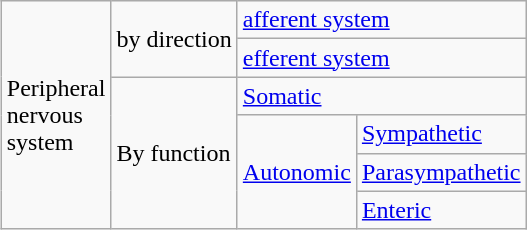<table class = "wikitable" style = "margin-left:15px">
<tr>
<td rowspan=6>Peripheral <br> nervous <br> system</td>
<td rowspan=2>by direction</td>
<td colspan=2><a href='#'>afferent system</a></td>
</tr>
<tr>
<td colspan=2><a href='#'>efferent system</a></td>
</tr>
<tr>
<td rowspan=4>By function</td>
<td colspan=2><a href='#'>Somatic</a></td>
</tr>
<tr>
<td rowspan=3><a href='#'>Autonomic</a></td>
<td><a href='#'>Sympathetic</a></td>
</tr>
<tr>
<td><a href='#'>Parasympathetic</a></td>
</tr>
<tr>
<td><a href='#'>Enteric</a></td>
</tr>
</table>
